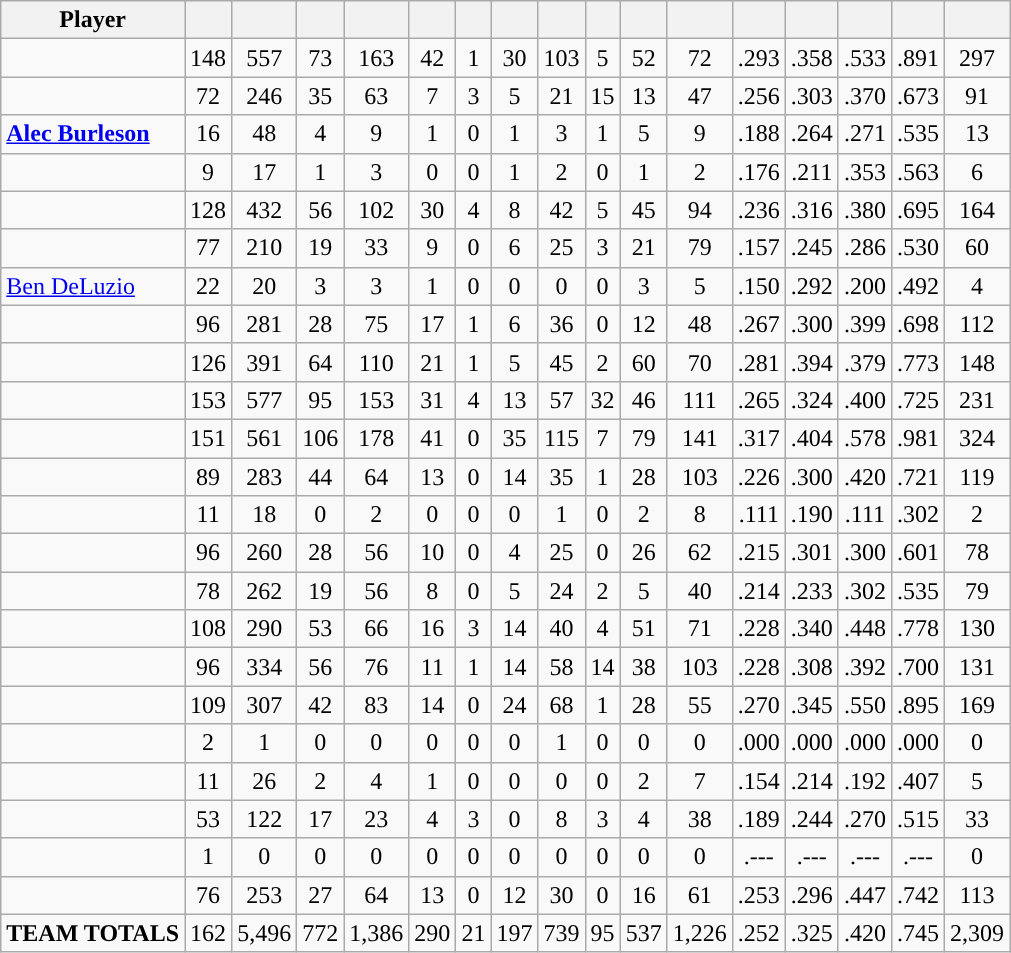<table class="wikitable sortable" style="text-align:center;">
<tr>
<th>Player</th>
<th></th>
<th></th>
<th></th>
<th></th>
<th></th>
<th></th>
<th></th>
<th></th>
<th></th>
<th></th>
<th></th>
<th></th>
<th></th>
<th></th>
<th></th>
<th></th>
</tr>
<tr>
<td align=left><strong></strong></td>
<td>148</td>
<td>557</td>
<td>73</td>
<td>163</td>
<td>42</td>
<td>1</td>
<td>30</td>
<td>103</td>
<td>5</td>
<td>52</td>
<td>72</td>
<td>.293</td>
<td>.358</td>
<td>.533</td>
<td>.891</td>
<td>297</td>
</tr>
<tr>
<td align=left></td>
<td>72</td>
<td>246</td>
<td>35</td>
<td>63</td>
<td>7</td>
<td>3</td>
<td>5</td>
<td>21</td>
<td>15</td>
<td>13</td>
<td>47</td>
<td>.256</td>
<td>.303</td>
<td>.370</td>
<td>.673</td>
<td>91</td>
</tr>
<tr>
<td align=left><strong><a href='#'>Alec Burleson</a></strong></td>
<td>16</td>
<td>48</td>
<td>4</td>
<td>9</td>
<td>1</td>
<td>0</td>
<td>1</td>
<td>3</td>
<td>1</td>
<td>5</td>
<td>9</td>
<td>.188</td>
<td>.264</td>
<td>.271</td>
<td>.535</td>
<td>13</td>
</tr>
<tr>
<td align=left></td>
<td>9</td>
<td>17</td>
<td>1</td>
<td>3</td>
<td>0</td>
<td>0</td>
<td>1</td>
<td>2</td>
<td>0</td>
<td>1</td>
<td>2</td>
<td>.176</td>
<td>.211</td>
<td>.353</td>
<td>.563</td>
<td>6</td>
</tr>
<tr>
<td align=left><strong></strong></td>
<td>128</td>
<td>432</td>
<td>56</td>
<td>102</td>
<td>30</td>
<td>4</td>
<td>8</td>
<td>42</td>
<td>5</td>
<td>45</td>
<td>94</td>
<td>.236</td>
<td>.316</td>
<td>.380</td>
<td>.695</td>
<td>164</td>
</tr>
<tr>
<td align=left><strong></strong></td>
<td>77</td>
<td>210</td>
<td>19</td>
<td>33</td>
<td>9</td>
<td>0</td>
<td>6</td>
<td>25</td>
<td>3</td>
<td>21</td>
<td>79</td>
<td>.157</td>
<td>.245</td>
<td>.286</td>
<td>.530</td>
<td>60</td>
</tr>
<tr>
<td align=left><a href='#'>Ben DeLuzio</a></td>
<td>22</td>
<td>20</td>
<td>3</td>
<td>3</td>
<td>1</td>
<td>0</td>
<td>0</td>
<td>0</td>
<td>0</td>
<td>3</td>
<td>5</td>
<td>.150</td>
<td>.292</td>
<td>.200</td>
<td>.492</td>
<td>4</td>
</tr>
<tr>
<td align=left><strong></strong></td>
<td>96</td>
<td>281</td>
<td>28</td>
<td>75</td>
<td>17</td>
<td>1</td>
<td>6</td>
<td>36</td>
<td>0</td>
<td>12</td>
<td>48</td>
<td>.267</td>
<td>.300</td>
<td>.399</td>
<td>.698</td>
<td>112</td>
</tr>
<tr>
<td align=left><strong></strong></td>
<td>126</td>
<td>391</td>
<td>64</td>
<td>110</td>
<td>21</td>
<td>1</td>
<td>5</td>
<td>45</td>
<td>2</td>
<td>60</td>
<td>70</td>
<td>.281</td>
<td>.394</td>
<td>.379</td>
<td>.773</td>
<td>148</td>
</tr>
<tr>
<td align=left><strong></strong></td>
<td>153</td>
<td>577</td>
<td>95</td>
<td>153</td>
<td>31</td>
<td>4</td>
<td>13</td>
<td>57</td>
<td>32</td>
<td>46</td>
<td>111</td>
<td>.265</td>
<td>.324</td>
<td>.400</td>
<td>.725</td>
<td>231</td>
</tr>
<tr>
<td align=left><strong></strong></td>
<td>151</td>
<td>561</td>
<td>106</td>
<td>178</td>
<td>41</td>
<td>0</td>
<td>35</td>
<td>115</td>
<td>7</td>
<td>79</td>
<td>141</td>
<td>.317</td>
<td>.404</td>
<td>.578</td>
<td>.981</td>
<td>324</td>
</tr>
<tr>
<td align=left><strong></strong></td>
<td>89</td>
<td>283</td>
<td>44</td>
<td>64</td>
<td>13</td>
<td>0</td>
<td>14</td>
<td>35</td>
<td>1</td>
<td>28</td>
<td>103</td>
<td>.226</td>
<td>.300</td>
<td>.420</td>
<td>.721</td>
<td>119</td>
</tr>
<tr>
<td align=left></td>
<td>11</td>
<td>18</td>
<td>0</td>
<td>2</td>
<td>0</td>
<td>0</td>
<td>0</td>
<td>1</td>
<td>0</td>
<td>2</td>
<td>8</td>
<td>.111</td>
<td>.190</td>
<td>.111</td>
<td>.302</td>
<td>2</td>
</tr>
<tr>
<td align=left><strong></strong></td>
<td>96</td>
<td>260</td>
<td>28</td>
<td>56</td>
<td>10</td>
<td>0</td>
<td>4</td>
<td>25</td>
<td>0</td>
<td>26</td>
<td>62</td>
<td>.215</td>
<td>.301</td>
<td>.300</td>
<td>.601</td>
<td>78</td>
</tr>
<tr>
<td align=left><strong></strong></td>
<td>78</td>
<td>262</td>
<td>19</td>
<td>56</td>
<td>8</td>
<td>0</td>
<td>5</td>
<td>24</td>
<td>2</td>
<td>5</td>
<td>40</td>
<td>.214</td>
<td>.233</td>
<td>.302</td>
<td>.535</td>
<td>79</td>
</tr>
<tr>
<td align=left><strong></strong></td>
<td>108</td>
<td>290</td>
<td>53</td>
<td>66</td>
<td>16</td>
<td>3</td>
<td>14</td>
<td>40</td>
<td>4</td>
<td>51</td>
<td>71</td>
<td>.228</td>
<td>.340</td>
<td>.448</td>
<td>.778</td>
<td>130</td>
</tr>
<tr>
<td align=left><strong></strong></td>
<td>96</td>
<td>334</td>
<td>56</td>
<td>76</td>
<td>11</td>
<td>1</td>
<td>14</td>
<td>58</td>
<td>14</td>
<td>38</td>
<td>103</td>
<td>.228</td>
<td>.308</td>
<td>.392</td>
<td>.700</td>
<td>131</td>
</tr>
<tr>
<td align=left><strong></strong></td>
<td>109</td>
<td>307</td>
<td>42</td>
<td>83</td>
<td>14</td>
<td>0</td>
<td>24</td>
<td>68</td>
<td>1</td>
<td>28</td>
<td>55</td>
<td>.270</td>
<td>.345</td>
<td>.550</td>
<td>.895</td>
<td>169</td>
</tr>
<tr>
<td align=left></td>
<td>2</td>
<td>1</td>
<td>0</td>
<td>0</td>
<td>0</td>
<td>0</td>
<td>0</td>
<td>1</td>
<td>0</td>
<td>0</td>
<td>0</td>
<td>.000</td>
<td>.000</td>
<td>.000</td>
<td>.000</td>
<td>0</td>
</tr>
<tr>
<td align=left></td>
<td>11</td>
<td>26</td>
<td>2</td>
<td>4</td>
<td>1</td>
<td>0</td>
<td>0</td>
<td>0</td>
<td>0</td>
<td>2</td>
<td>7</td>
<td>.154</td>
<td>.214</td>
<td>.192</td>
<td>.407</td>
<td>5</td>
</tr>
<tr>
<td align=left></td>
<td>53</td>
<td>122</td>
<td>17</td>
<td>23</td>
<td>4</td>
<td>3</td>
<td>0</td>
<td>8</td>
<td>3</td>
<td>4</td>
<td>38</td>
<td>.189</td>
<td>.244</td>
<td>.270</td>
<td>.515</td>
<td>33</td>
</tr>
<tr>
<td align=left></td>
<td>1</td>
<td>0</td>
<td>0</td>
<td>0</td>
<td>0</td>
<td>0</td>
<td>0</td>
<td>0</td>
<td>0</td>
<td>0</td>
<td>0</td>
<td>.---</td>
<td>.---</td>
<td>.---</td>
<td>.---</td>
<td>0</td>
</tr>
<tr>
<td align=left></td>
<td>76</td>
<td>253</td>
<td>27</td>
<td>64</td>
<td>13</td>
<td>0</td>
<td>12</td>
<td>30</td>
<td>0</td>
<td>16</td>
<td>61</td>
<td>.253</td>
<td>.296</td>
<td>.447</td>
<td>.742</td>
<td>113</td>
</tr>
<tr class="sortbottom">
<td align="left"><strong>TEAM TOTALS</strong></td>
<td>162</td>
<td>5,496</td>
<td>772</td>
<td>1,386</td>
<td>290</td>
<td>21</td>
<td>197</td>
<td>739</td>
<td>95</td>
<td>537</td>
<td>1,226</td>
<td>.252</td>
<td>.325</td>
<td>.420</td>
<td>.745</td>
<td>2,309</td>
</tr>
</table>
